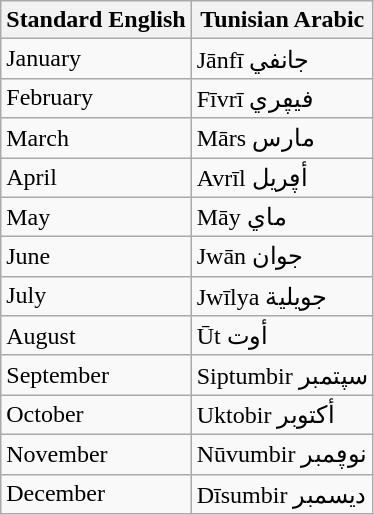<table class="wikitable">
<tr>
<th>Standard English</th>
<th>Tunisian Arabic</th>
</tr>
<tr>
<td>January</td>
<td>Jānfī جانفي</td>
</tr>
<tr>
<td>February</td>
<td>Fīvrī فيڥري</td>
</tr>
<tr>
<td>March</td>
<td>Mārs مارس</td>
</tr>
<tr>
<td>April</td>
<td>Avrīl أڥريل</td>
</tr>
<tr>
<td>May</td>
<td>Māy ماي</td>
</tr>
<tr>
<td>June</td>
<td>Jwān جوان</td>
</tr>
<tr>
<td>July</td>
<td>Jwīlya جويلية</td>
</tr>
<tr>
<td>August</td>
<td>Ūt أوت</td>
</tr>
<tr>
<td>September</td>
<td>Siptumbir سپتمبر</td>
</tr>
<tr>
<td>October</td>
<td>Uktobir أكتوبر</td>
</tr>
<tr>
<td>November</td>
<td>Nūvumbir نوڥمبر</td>
</tr>
<tr>
<td>December</td>
<td>Dīsumbir ديسمبر</td>
</tr>
</table>
